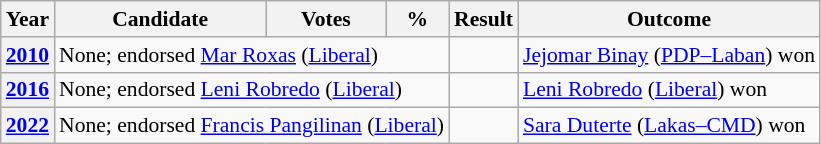<table class="wikitable sortable" style="text-align:center; font-size:90%">
<tr>
<th>Year</th>
<th>Candidate</th>
<th>Votes</th>
<th>%</th>
<th>Result</th>
<th>Outcome</th>
</tr>
<tr>
<th><a href='#'>2010</a></th>
<td colspan="3" align="left">None; endorsed <a href='#'>Mar Roxas</a> (<a href='#'>Liberal</a>)</td>
<td></td>
<td align="left"><a href='#'>Jejomar Binay</a> (<a href='#'>PDP–Laban</a>) won</td>
</tr>
<tr>
<th><a href='#'>2016</a></th>
<td colspan="3" align="left">None; endorsed <a href='#'>Leni Robredo</a> (<a href='#'>Liberal</a>)</td>
<td></td>
<td align="left"><a href='#'>Leni Robredo</a> (<a href='#'>Liberal</a>) won</td>
</tr>
<tr>
<th><a href='#'>2022</a></th>
<td colspan="3" align="left">None; endorsed <a href='#'>Francis Pangilinan</a> (<a href='#'>Liberal</a>)</td>
<td></td>
<td align="left"><a href='#'>Sara Duterte</a> (<a href='#'>Lakas–CMD</a>) won</td>
</tr>
</table>
